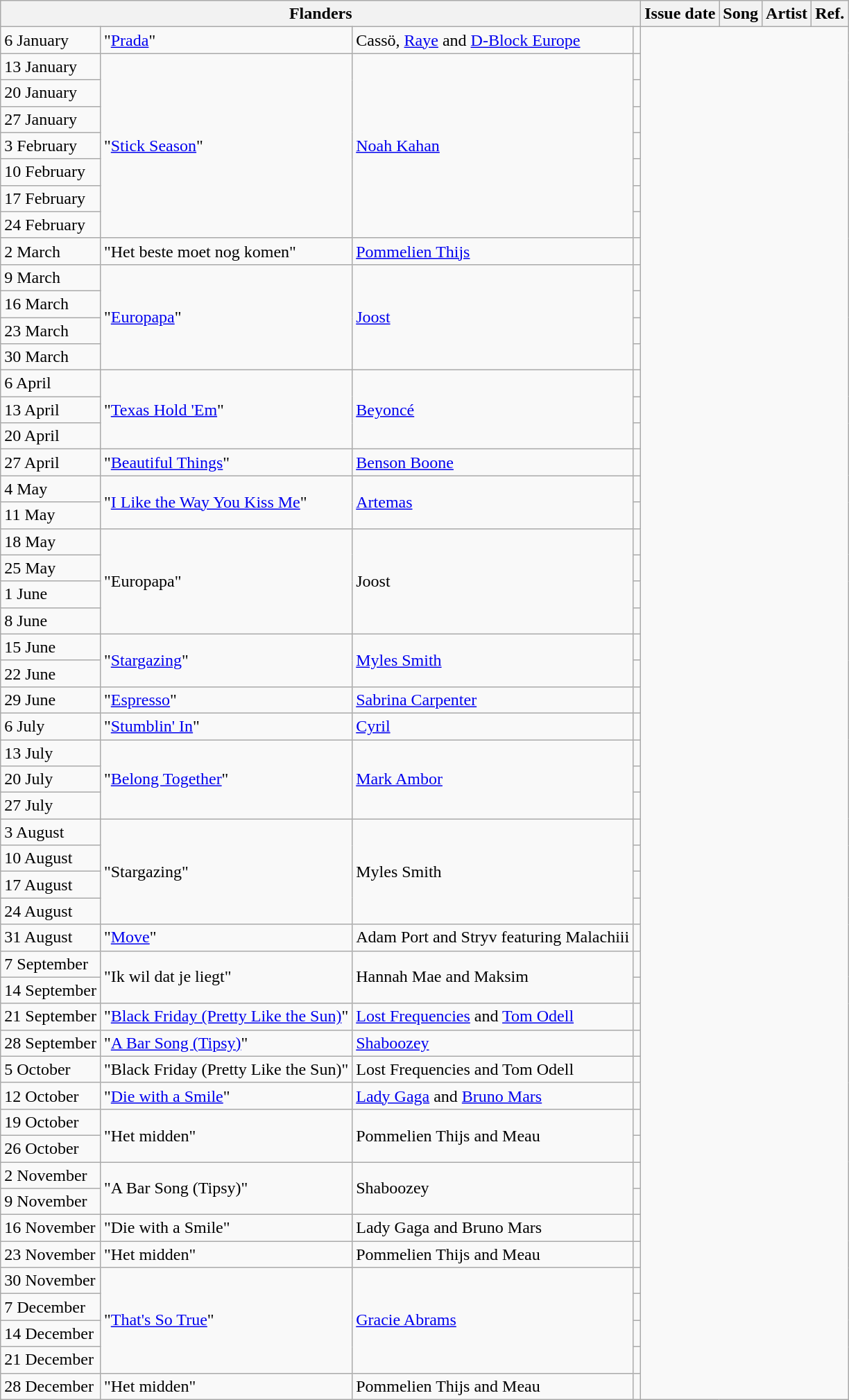<table class="wikitable">
<tr>
<th colspan="4">Flanders</th>
<th scope="col">Issue date</th>
<th scope="col">Song</th>
<th scope="col">Artist</th>
<th scope="col">Ref.</th>
</tr>
<tr>
<td>6 January</td>
<td>"<a href='#'>Prada</a>"</td>
<td>Cassö, <a href='#'>Raye</a> and <a href='#'>D-Block Europe</a></td>
<td></td>
</tr>
<tr>
<td>13 January</td>
<td rowspan="7">"<a href='#'>Stick Season</a>"</td>
<td rowspan="7"><a href='#'>Noah Kahan</a></td>
<td></td>
</tr>
<tr>
<td>20 January</td>
<td></td>
</tr>
<tr>
<td>27 January</td>
<td></td>
</tr>
<tr>
<td>3 February</td>
<td></td>
</tr>
<tr>
<td>10 February</td>
<td></td>
</tr>
<tr>
<td>17 February</td>
<td></td>
</tr>
<tr>
<td>24 February</td>
<td></td>
</tr>
<tr>
<td>2 March</td>
<td>"Het beste moet nog komen"</td>
<td><a href='#'>Pommelien Thijs</a></td>
<td></td>
</tr>
<tr>
<td>9 March</td>
<td rowspan="4">"<a href='#'>Europapa</a>"</td>
<td rowspan="4"><a href='#'>Joost</a></td>
<td></td>
</tr>
<tr>
<td>16 March</td>
<td></td>
</tr>
<tr>
<td>23 March</td>
<td></td>
</tr>
<tr>
<td>30 March</td>
<td></td>
</tr>
<tr>
<td>6 April</td>
<td rowspan="3">"<a href='#'>Texas Hold 'Em</a>"</td>
<td rowspan="3"><a href='#'>Beyoncé</a></td>
<td></td>
</tr>
<tr>
<td>13 April</td>
<td></td>
</tr>
<tr>
<td>20 April</td>
<td></td>
</tr>
<tr>
<td>27 April</td>
<td>"<a href='#'>Beautiful Things</a>"</td>
<td><a href='#'>Benson Boone</a></td>
<td></td>
</tr>
<tr>
<td>4 May</td>
<td rowspan="2">"<a href='#'>I Like the Way You Kiss Me</a>"</td>
<td rowspan="2"><a href='#'>Artemas</a></td>
<td></td>
</tr>
<tr>
<td>11 May</td>
<td></td>
</tr>
<tr>
<td>18 May</td>
<td rowspan="4">"Europapa"</td>
<td rowspan="4">Joost</td>
<td></td>
</tr>
<tr>
<td>25 May</td>
<td></td>
</tr>
<tr>
<td>1 June</td>
<td></td>
</tr>
<tr>
<td>8 June</td>
<td></td>
</tr>
<tr>
<td>15 June</td>
<td rowspan="2">"<a href='#'>Stargazing</a>"</td>
<td rowspan="2"><a href='#'>Myles Smith</a></td>
<td></td>
</tr>
<tr>
<td>22 June</td>
<td></td>
</tr>
<tr>
<td>29 June</td>
<td>"<a href='#'>Espresso</a>"</td>
<td><a href='#'>Sabrina Carpenter</a></td>
<td></td>
</tr>
<tr>
<td>6 July</td>
<td>"<a href='#'>Stumblin' In</a>"</td>
<td><a href='#'>Cyril</a></td>
<td></td>
</tr>
<tr>
<td>13 July</td>
<td rowspan="3">"<a href='#'>Belong Together</a>"</td>
<td rowspan="3"><a href='#'>Mark Ambor</a></td>
<td></td>
</tr>
<tr>
<td>20 July</td>
<td></td>
</tr>
<tr>
<td>27 July</td>
<td></td>
</tr>
<tr>
<td>3 August</td>
<td rowspan="4">"Stargazing"</td>
<td rowspan="4">Myles Smith</td>
<td></td>
</tr>
<tr>
<td>10 August</td>
<td></td>
</tr>
<tr>
<td>17 August</td>
<td></td>
</tr>
<tr>
<td>24 August</td>
<td></td>
</tr>
<tr>
<td>31 August</td>
<td>"<a href='#'>Move</a>"</td>
<td>Adam Port and Stryv featuring Malachiii</td>
<td></td>
</tr>
<tr>
<td>7 September</td>
<td rowspan="2">"Ik wil dat je liegt"</td>
<td rowspan="2">Hannah Mae and Maksim</td>
<td></td>
</tr>
<tr>
<td>14 September</td>
<td></td>
</tr>
<tr>
<td>21 September</td>
<td>"<a href='#'>Black Friday (Pretty Like the Sun)</a>"</td>
<td><a href='#'>Lost Frequencies</a> and <a href='#'>Tom Odell</a></td>
<td></td>
</tr>
<tr>
<td>28 September</td>
<td>"<a href='#'>A Bar Song (Tipsy)</a>"</td>
<td><a href='#'>Shaboozey</a></td>
<td></td>
</tr>
<tr>
<td>5 October</td>
<td>"Black Friday (Pretty Like the Sun)"</td>
<td>Lost Frequencies and Tom Odell</td>
<td></td>
</tr>
<tr>
<td>12 October</td>
<td>"<a href='#'>Die with a Smile</a>"</td>
<td><a href='#'>Lady Gaga</a> and <a href='#'>Bruno Mars</a></td>
<td></td>
</tr>
<tr>
<td>19 October</td>
<td rowspan="2">"Het midden"</td>
<td rowspan="2">Pommelien Thijs and Meau</td>
<td></td>
</tr>
<tr>
<td>26 October</td>
<td></td>
</tr>
<tr>
<td>2 November</td>
<td rowspan="2">"A Bar Song (Tipsy)"</td>
<td rowspan="2">Shaboozey</td>
<td></td>
</tr>
<tr>
<td>9 November</td>
<td></td>
</tr>
<tr>
<td>16 November</td>
<td>"Die with a Smile"</td>
<td>Lady Gaga and Bruno Mars</td>
<td></td>
</tr>
<tr>
<td>23 November</td>
<td>"Het midden"</td>
<td>Pommelien Thijs and Meau</td>
<td></td>
</tr>
<tr>
<td>30 November</td>
<td rowspan="4">"<a href='#'>That's So True</a>"</td>
<td rowspan="4"><a href='#'>Gracie Abrams</a></td>
<td></td>
</tr>
<tr>
<td>7 December</td>
<td></td>
</tr>
<tr>
<td>14 December</td>
<td></td>
</tr>
<tr>
<td>21 December</td>
<td></td>
</tr>
<tr>
<td>28 December</td>
<td>"Het midden"</td>
<td>Pommelien Thijs and Meau</td>
<td></td>
</tr>
</table>
